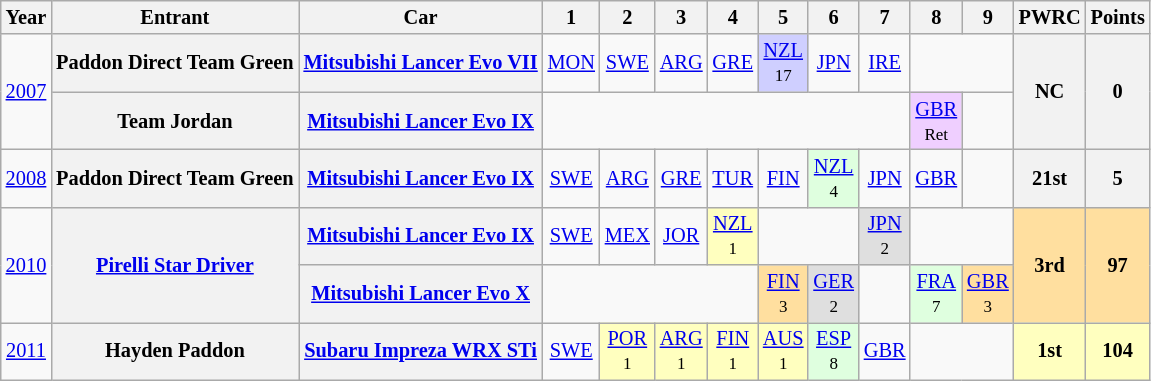<table class="wikitable" border="1" style="text-align:center; font-size:85%;">
<tr>
<th>Year</th>
<th>Entrant</th>
<th>Car</th>
<th>1</th>
<th>2</th>
<th>3</th>
<th>4</th>
<th>5</th>
<th>6</th>
<th>7</th>
<th>8</th>
<th>9</th>
<th>PWRC</th>
<th>Points</th>
</tr>
<tr>
<td rowspan=2><a href='#'>2007</a></td>
<th nowrap>Paddon Direct Team Green</th>
<th nowrap><a href='#'>Mitsubishi Lancer Evo VII</a></th>
<td><a href='#'>MON</a></td>
<td><a href='#'>SWE</a></td>
<td><a href='#'>ARG</a></td>
<td><a href='#'>GRE</a></td>
<td style="background:#CFCFFF;"><a href='#'>NZL</a><br><small>17</small></td>
<td><a href='#'>JPN</a></td>
<td><a href='#'>IRE</a></td>
<td colspan=2></td>
<th rowspan=2>NC</th>
<th rowspan=2>0</th>
</tr>
<tr>
<th nowrap>Team Jordan</th>
<th nowrap><a href='#'>Mitsubishi Lancer Evo IX</a></th>
<td colspan=7></td>
<td style="background:#EFCFFF;"><a href='#'>GBR</a><br><small>Ret</small></td>
<td></td>
</tr>
<tr>
<td><a href='#'>2008</a></td>
<th nowrap>Paddon Direct Team Green</th>
<th nowrap><a href='#'>Mitsubishi Lancer Evo IX</a></th>
<td><a href='#'>SWE</a></td>
<td><a href='#'>ARG</a></td>
<td><a href='#'>GRE</a></td>
<td><a href='#'>TUR</a></td>
<td><a href='#'>FIN</a></td>
<td style="background:#DFFFDF;"><a href='#'>NZL</a><br><small>4</small></td>
<td><a href='#'>JPN</a></td>
<td><a href='#'>GBR</a></td>
<td></td>
<th>21st</th>
<th>5</th>
</tr>
<tr>
<td rowspan=2><a href='#'>2010</a></td>
<th rowspan=2 nowrap><a href='#'>Pirelli Star Driver</a></th>
<th nowrap><a href='#'>Mitsubishi Lancer Evo IX</a></th>
<td><a href='#'>SWE</a></td>
<td><a href='#'>MEX</a></td>
<td><a href='#'>JOR</a></td>
<td style="background:#FFFFBF;"><a href='#'>NZL</a><br><small>1</small></td>
<td colspan=2></td>
<td style="background:#DFDFDF;"><a href='#'>JPN</a><br><small>2</small></td>
<td colspan=2></td>
<td rowspan=2 style="background:#FFDF9F;"><strong>3rd</strong></td>
<td rowspan=2 style="background:#FFDF9F;"><strong>97</strong></td>
</tr>
<tr>
<th nowrap><a href='#'>Mitsubishi Lancer Evo X</a></th>
<td colspan=4></td>
<td style="background:#FFDF9F;"><a href='#'>FIN</a><br><small>3</small></td>
<td style="background:#DFDFDF;"><a href='#'>GER</a><br><small>2</small></td>
<td></td>
<td style="background:#DFFFDF;"><a href='#'>FRA</a><br><small>7</small></td>
<td style="background:#FFDF9F;"><a href='#'>GBR</a><br><small>3</small></td>
</tr>
<tr>
<td><a href='#'>2011</a></td>
<th nowrap>Hayden Paddon</th>
<th nowrap><a href='#'>Subaru Impreza WRX STi</a></th>
<td><a href='#'>SWE</a></td>
<td style="background:#FFFFBF;"><a href='#'>POR</a><br><small>1</small></td>
<td style="background:#FFFFBF;"><a href='#'>ARG</a><br><small>1</small></td>
<td style="background:#FFFFBF;"><a href='#'>FIN</a><br><small>1</small></td>
<td style="background:#FFFFBF;"><a href='#'>AUS</a><br><small>1</small></td>
<td style="background:#DFFFDF;"><a href='#'>ESP</a><br><small>8</small></td>
<td><a href='#'>GBR</a></td>
<td colspan=2></td>
<td style="background:#FFFFBF;"><strong>1st</strong></td>
<td style="background:#FFFFBF;"><strong>104</strong></td>
</tr>
</table>
